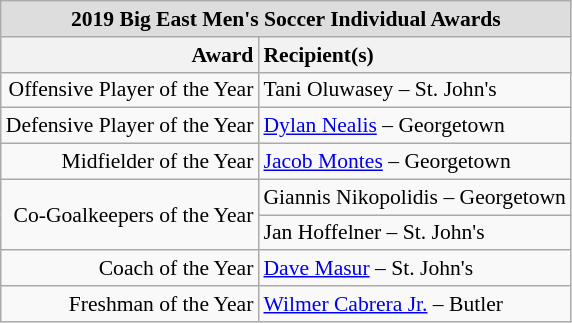<table class="wikitable" style="white-space:nowrap; font-size:90%;">
<tr>
<td colspan="2" style="text-align:center; background:#ddd;"><strong>2019 Big East Men's Soccer Individual Awards</strong></td>
</tr>
<tr>
<th style="text-align:right;">Award</th>
<th style="text-align:left;">Recipient(s)</th>
</tr>
<tr>
<td style="text-align:right;">Offensive Player of the Year</td>
<td style="text-align:left;">Tani Oluwasey – St. John's</td>
</tr>
<tr>
<td style="text-align:right;">Defensive Player of the Year</td>
<td style="text-align:left;"><a href='#'>Dylan Nealis</a> – Georgetown</td>
</tr>
<tr>
<td style="text-align:right;">Midfielder of the Year</td>
<td style="text-align:left;"><a href='#'>Jacob Montes</a> – Georgetown</td>
</tr>
<tr>
<td rowspan="2" style="text-align:right;">Co-Goalkeepers of the Year</td>
<td style="text-align:left;">Giannis Nikopolidis – Georgetown</td>
</tr>
<tr>
<td style="text-align:left;">Jan Hoffelner – St. John's</td>
</tr>
<tr>
<td style="text-align:right;">Coach of the Year</td>
<td style="text-align:left;"><a href='#'>Dave Masur</a> – St. John's</td>
</tr>
<tr>
<td style="text-align:right;">Freshman of the Year</td>
<td style="text-align:left;"><a href='#'>Wilmer Cabrera Jr.</a> – Butler</td>
</tr>
</table>
